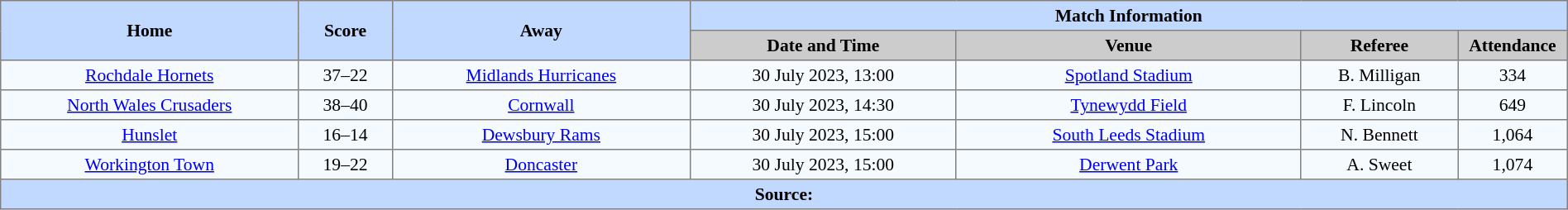<table border=1 style="border-collapse:collapse; font-size:90%; text-align:center;" cellpadding=3 cellspacing=0 width=100%>
<tr bgcolor=#C1D8FF>
<th scope="col" rowspan=2 width=19%>Home</th>
<th scope="col" rowspan=2 width=6%>Score</th>
<th scope="col" rowspan=2 width=19%>Away</th>
<th colspan=4>Match Information</th>
</tr>
<tr bgcolor=#CCCCCC>
<th scope="col" width=17%>Date and Time</th>
<th scope="col" width=22%>Venue</th>
<th scope="col" width=10%>Referee</th>
<th scope="col" width=7%>Attendance</th>
</tr>
<tr bgcolor=#F5FAFF>
<td> <a href='#'>Rochdale Hornets</a></td>
<td>37–22</td>
<td> <a href='#'>Midlands Hurricanes</a></td>
<td>30 July 2023, 13:00</td>
<td><a href='#'>Spotland Stadium</a></td>
<td>B. Milligan</td>
<td>334</td>
</tr>
<tr bgcolor=#F5FAFF>
<td>  <a href='#'>North Wales Crusaders</a></td>
<td>38–40</td>
<td> <a href='#'>Cornwall</a></td>
<td>30 July 2023, 14:30</td>
<td><a href='#'>Tynewydd Field</a></td>
<td>F. Lincoln</td>
<td>649</td>
</tr>
<tr bgcolor=#F5FAFF>
<td> <a href='#'>Hunslet</a></td>
<td>16–14</td>
<td> <a href='#'>Dewsbury Rams</a></td>
<td>30 July 2023, 15:00</td>
<td><a href='#'>South Leeds Stadium</a></td>
<td>N. Bennett</td>
<td>1,064</td>
</tr>
<tr bgcolor=#F5FAFF>
<td> <a href='#'>Workington Town</a></td>
<td>19–22</td>
<td> <a href='#'>Doncaster</a></td>
<td>30 July 2023, 15:00</td>
<td><a href='#'>Derwent Park</a></td>
<td>A. Sweet</td>
<td>1,074</td>
</tr>
<tr style="background:#c1d8ff;">
<th colspan=7>Source:</th>
</tr>
</table>
